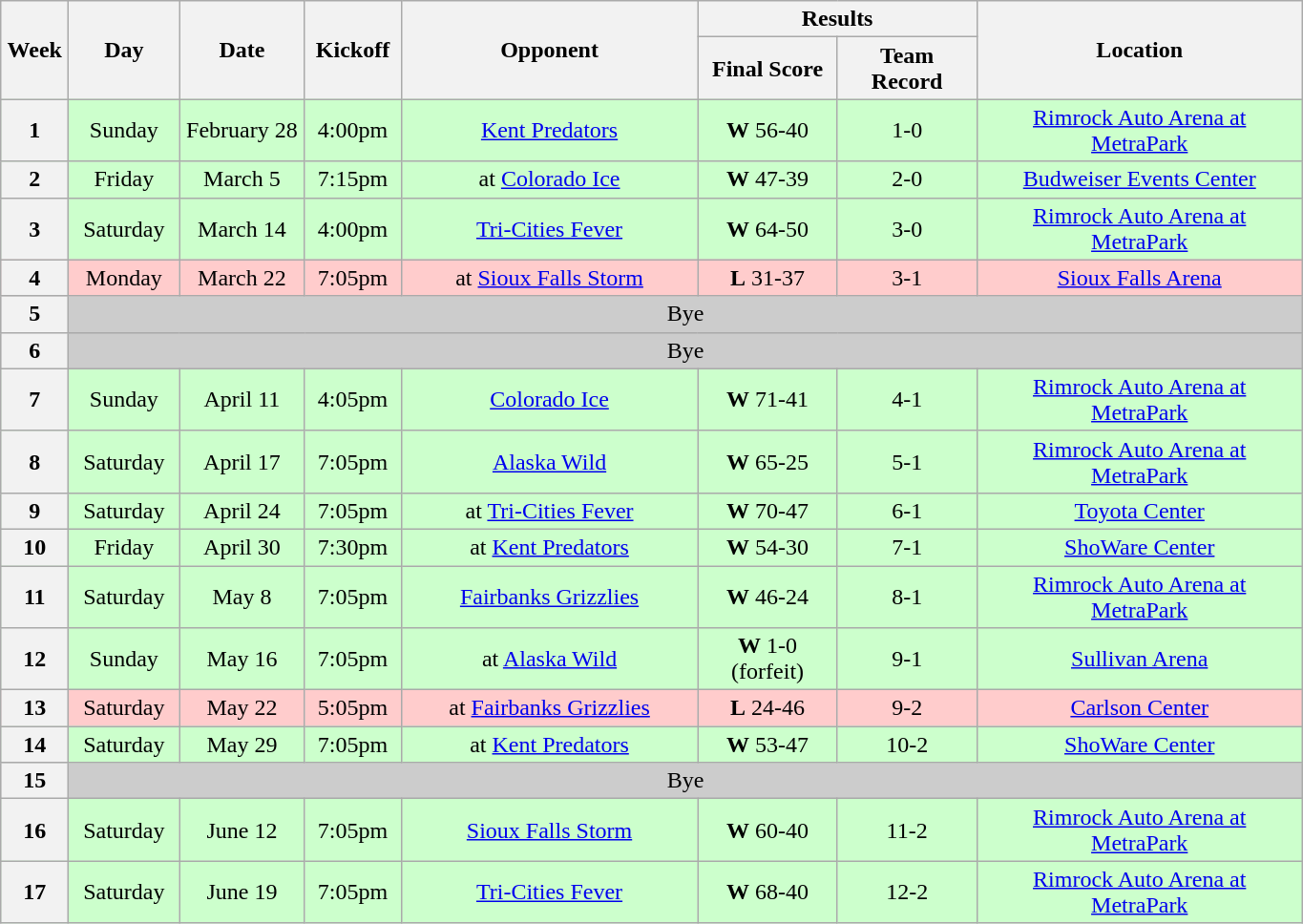<table class="wikitable">
<tr>
<th rowspan="2" width="40">Week</th>
<th rowspan="2" width="70">Day</th>
<th rowspan="2" width="80">Date</th>
<th rowspan="2" width="60">Kickoff</th>
<th rowspan="2" width="200">Opponent</th>
<th colspan="2" width="180">Results</th>
<th rowspan="2" width="220">Location</th>
</tr>
<tr>
<th width="90">Final Score</th>
<th width="90">Team Record</th>
</tr>
<tr align="center" bgcolor="#CCFFCC">
<th>1</th>
<td align="center">Sunday</td>
<td align="center">February 28</td>
<td align="center">4:00pm</td>
<td align="center"><a href='#'>Kent Predators</a></td>
<td align="center"><strong>W</strong> 56-40</td>
<td align="center">1-0</td>
<td align="center"><a href='#'>Rimrock Auto Arena at MetraPark</a></td>
</tr>
<tr align="center" bgcolor="#CCFFCC">
<th>2</th>
<td align="center">Friday</td>
<td align="center">March 5</td>
<td align="center">7:15pm</td>
<td align="center">at <a href='#'>Colorado Ice</a></td>
<td align="center"><strong>W</strong> 47-39</td>
<td align="center">2-0</td>
<td align="center"><a href='#'>Budweiser Events Center</a></td>
</tr>
<tr align="center" bgcolor="#CCFFCC">
<th>3</th>
<td align="center">Saturday</td>
<td align="center">March 14</td>
<td align="center">4:00pm</td>
<td align="center"><a href='#'>Tri-Cities Fever</a></td>
<td align="center"><strong>W</strong> 64-50</td>
<td align="center">3-0</td>
<td align="center"><a href='#'>Rimrock Auto Arena at MetraPark</a></td>
</tr>
<tr align="center" bgcolor="#FFCCCC">
<th>4</th>
<td align="center">Monday</td>
<td align="center">March 22</td>
<td align="center">7:05pm</td>
<td align="center">at <a href='#'>Sioux Falls Storm</a></td>
<td align="center"><strong>L</strong> 31-37</td>
<td align="center">3-1</td>
<td align="center"><a href='#'>Sioux Falls Arena</a></td>
</tr>
<tr style="background: #CCCCCC;">
<th>5</th>
<td colSpan=7 align="center">Bye</td>
</tr>
<tr style="background: #CCCCCC;">
<th>6</th>
<td colSpan=7 align="center">Bye</td>
</tr>
<tr align="center" bgcolor="#CCFFCC">
<th>7</th>
<td align="center">Sunday</td>
<td align="center">April 11</td>
<td align="center">4:05pm</td>
<td align="center"><a href='#'>Colorado Ice</a></td>
<td align="center"><strong>W</strong> 71-41</td>
<td align="center">4-1</td>
<td align="center"><a href='#'>Rimrock Auto Arena at MetraPark</a></td>
</tr>
<tr align="center" bgcolor="#CCFFCC">
<th>8</th>
<td align="center">Saturday</td>
<td align="center">April 17</td>
<td align="center">7:05pm</td>
<td align="center"><a href='#'>Alaska Wild</a></td>
<td align="center"><strong>W</strong> 65-25</td>
<td align="center">5-1</td>
<td align="center"><a href='#'>Rimrock Auto Arena at MetraPark</a></td>
</tr>
<tr align="center" bgcolor="#CCFFCC">
<th>9</th>
<td align="center">Saturday</td>
<td align="center">April 24</td>
<td align="center">7:05pm</td>
<td align="center">at <a href='#'>Tri-Cities Fever</a></td>
<td align="center"><strong>W</strong> 70-47</td>
<td align="center">6-1</td>
<td align="center"><a href='#'>Toyota Center</a></td>
</tr>
<tr align="center" bgcolor="#CCFFCC">
<th>10</th>
<td align="center">Friday</td>
<td align="center">April 30</td>
<td align="center">7:30pm</td>
<td align="center">at <a href='#'>Kent Predators</a></td>
<td align="center"><strong>W</strong> 54-30</td>
<td align="center">7-1</td>
<td align="center"><a href='#'>ShoWare Center</a></td>
</tr>
<tr align="center" bgcolor="#CCFFCC">
<th>11</th>
<td align="center">Saturday</td>
<td align="center">May 8</td>
<td align="center">7:05pm</td>
<td align="center"><a href='#'>Fairbanks Grizzlies</a></td>
<td align="center"><strong>W</strong> 46-24</td>
<td align="center">8-1</td>
<td align="center"><a href='#'>Rimrock Auto Arena at MetraPark</a></td>
</tr>
<tr align="center" bgcolor="#CCFFCC">
<th>12</th>
<td align="center">Sunday</td>
<td align="center">May 16</td>
<td align="center">7:05pm</td>
<td align="center">at <a href='#'>Alaska Wild</a></td>
<td align="center"><strong>W</strong> 1-0 (forfeit)</td>
<td align="center">9-1</td>
<td align="center"><a href='#'>Sullivan Arena</a></td>
</tr>
<tr align="center" bgcolor="#FFCCCC">
<th>13</th>
<td align="center">Saturday</td>
<td align="center">May 22</td>
<td align="center">5:05pm</td>
<td align="center">at <a href='#'>Fairbanks Grizzlies</a></td>
<td align="center"><strong>L</strong> 24-46</td>
<td align="center">9-2</td>
<td align="center"><a href='#'>Carlson Center</a></td>
</tr>
<tr align="center" bgcolor="#CCFFCC">
<th>14</th>
<td align="center">Saturday</td>
<td align="center">May 29</td>
<td align="center">7:05pm</td>
<td align="center">at <a href='#'>Kent Predators</a></td>
<td align="center"><strong>W</strong> 53-47</td>
<td align="center">10-2</td>
<td align="center"><a href='#'>ShoWare Center</a></td>
</tr>
<tr style="background: #CCCCCC;">
<th>15</th>
<td colSpan=7 align="center">Bye</td>
</tr>
<tr align="center" bgcolor="#CCFFCC">
<th>16</th>
<td align="center">Saturday</td>
<td align="center">June 12</td>
<td align="center">7:05pm</td>
<td align="center"><a href='#'>Sioux Falls Storm</a></td>
<td align="center"><strong>W</strong> 60-40</td>
<td align="center">11-2</td>
<td align="center"><a href='#'>Rimrock Auto Arena at MetraPark</a></td>
</tr>
<tr align="center" bgcolor="#CCFFCC">
<th>17</th>
<td align="center">Saturday</td>
<td align="center">June 19</td>
<td align="center">7:05pm</td>
<td align="center"><a href='#'>Tri-Cities Fever</a></td>
<td align="center"><strong>W</strong> 68-40</td>
<td align="center">12-2</td>
<td align="center"><a href='#'>Rimrock Auto Arena at MetraPark</a></td>
</tr>
</table>
